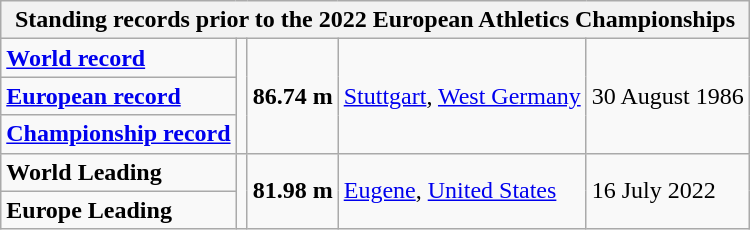<table class="wikitable">
<tr>
<th colspan="5">Standing records prior to the 2022 European Athletics Championships</th>
</tr>
<tr>
<td><strong><a href='#'>World record</a></strong></td>
<td rowspan=3></td>
<td rowspan=3><strong>86.74 m</strong> </td>
<td rowspan=3><a href='#'>Stuttgart</a>, <a href='#'>West Germany</a></td>
<td rowspan=3>30 August 1986</td>
</tr>
<tr>
<td><strong><a href='#'>European record</a></strong></td>
</tr>
<tr>
<td><strong><a href='#'>Championship record</a></strong></td>
</tr>
<tr>
<td><strong>World Leading</strong></td>
<td rowspan=2></td>
<td rowspan=2><strong>81.98 m</strong></td>
<td rowspan=2><a href='#'>Eugene</a>, <a href='#'>United States</a></td>
<td rowspan=2>16 July 2022</td>
</tr>
<tr>
<td><strong>Europe Leading</strong></td>
</tr>
</table>
